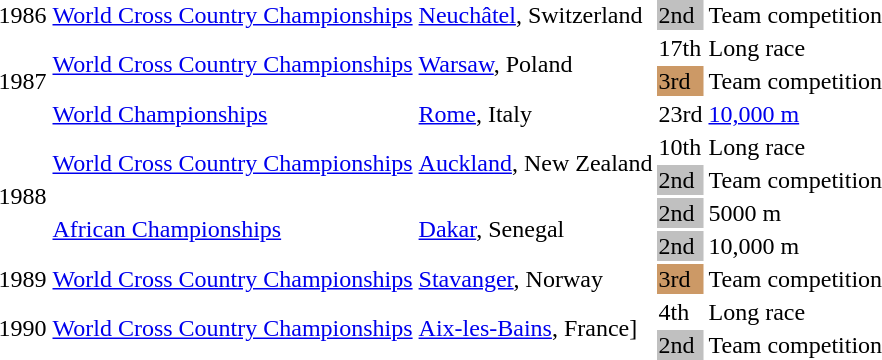<table>
<tr>
<td>1986</td>
<td><a href='#'>World Cross Country Championships</a></td>
<td><a href='#'>Neuchâtel</a>, Switzerland</td>
<td bgcolor="silver">2nd</td>
<td>Team competition</td>
</tr>
<tr>
<td rowspan=3>1987</td>
<td rowspan=2><a href='#'>World Cross Country Championships</a></td>
<td rowspan=2><a href='#'>Warsaw</a>, Poland</td>
<td>17th</td>
<td>Long race</td>
</tr>
<tr>
<td bgcolor="cc9966">3rd</td>
<td>Team competition</td>
</tr>
<tr>
<td><a href='#'>World Championships</a></td>
<td><a href='#'>Rome</a>, Italy</td>
<td>23rd</td>
<td><a href='#'>10,000 m</a></td>
</tr>
<tr>
<td rowspan=4>1988</td>
<td rowspan=2><a href='#'>World Cross Country Championships</a></td>
<td rowspan=2><a href='#'>Auckland</a>, New Zealand</td>
<td>10th</td>
<td>Long race</td>
</tr>
<tr>
<td bgcolor="silver">2nd</td>
<td>Team competition</td>
</tr>
<tr>
<td rowspan=2><a href='#'>African Championships</a></td>
<td rowspan=2><a href='#'>Dakar</a>, Senegal</td>
<td bgcolor="silver">2nd</td>
<td>5000 m</td>
</tr>
<tr>
<td bgcolor="silver">2nd</td>
<td>10,000 m</td>
</tr>
<tr>
<td>1989</td>
<td><a href='#'>World Cross Country Championships</a></td>
<td><a href='#'>Stavanger</a>, Norway</td>
<td bgcolor="cc9966">3rd</td>
<td>Team competition</td>
</tr>
<tr>
<td rowspan=2>1990</td>
<td rowspan=2><a href='#'>World Cross Country Championships</a></td>
<td rowspan=2><a href='#'>Aix-les-Bains</a>, France]</td>
<td>4th</td>
<td>Long race</td>
</tr>
<tr>
<td bgcolor="silver">2nd</td>
<td>Team competition</td>
</tr>
</table>
